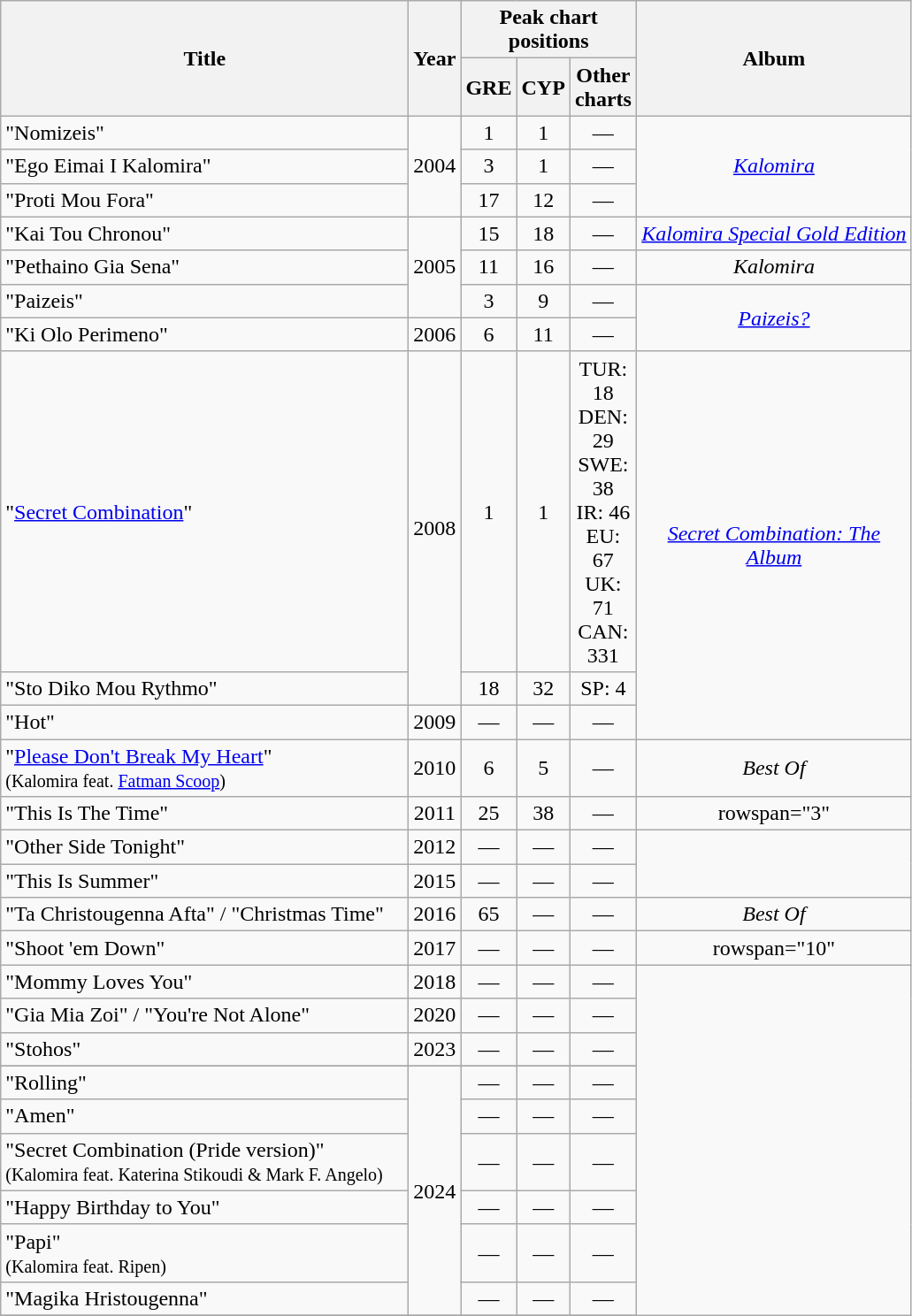<table class="wikitable" style="text-align:center;">
<tr>
<th scope="col" rowspan="2" width=300>Title</th>
<th scope="col" rowspan="2" width=10>Year</th>
<th scope="col" colspan="3">Peak chart positions</th>
<th scope="col" rowspan="2" width=200>Album</th>
</tr>
<tr>
<th width="30">GRE</th>
<th width="30">CYP</th>
<th width="30" width=70>Other charts</th>
</tr>
<tr>
<td align="left">"Nomizeis"</td>
<td rowspan="3">2004</td>
<td>1</td>
<td>1</td>
<td>—</td>
<td rowspan="3"><em><a href='#'>Kalomira</a></em></td>
</tr>
<tr>
<td align="left">"Ego Eimai I Kalomira"</td>
<td>3</td>
<td>1</td>
<td>—</td>
</tr>
<tr>
<td align="left">"Proti Mou Fora"</td>
<td>17</td>
<td>12</td>
<td>—</td>
</tr>
<tr>
<td align="left">"Kai Tou Chronou"</td>
<td rowspan="3">2005</td>
<td>15</td>
<td>18</td>
<td>—</td>
<td rowspan="1"><em><a href='#'>Kalomira Special Gold Edition</a></em></td>
</tr>
<tr>
<td align="left">"Pethaino Gia Sena"</td>
<td>11</td>
<td>16</td>
<td>—</td>
<td rowspan="1"><em>Kalomira</em></td>
</tr>
<tr>
<td align="left">"Paizeis"</td>
<td>3</td>
<td>9</td>
<td>—</td>
<td rowspan="2"><em><a href='#'>Paizeis?</a></em></td>
</tr>
<tr>
<td align="left">"Ki Olo Perimeno"</td>
<td rowspan="1">2006</td>
<td>6</td>
<td>11</td>
<td>—</td>
</tr>
<tr>
<td align="left">"<a href='#'>Secret Combination</a>"</td>
<td rowspan="2">2008</td>
<td>1</td>
<td>1</td>
<td>TUR: 18 <br> DEN: 29 <br> SWE: 38 <br> IR: 46 <br> EU: 67 <br> UK: 71 <br> CAN: 331</td>
<td rowspan="3"><em><a href='#'>Secret Combination: The Album</a></em></td>
</tr>
<tr>
<td align="left">"Sto Diko Mou Rythmo"</td>
<td>18</td>
<td>32</td>
<td>SP: 4</td>
</tr>
<tr>
<td align="left">"Hot"</td>
<td rowspan="1">2009</td>
<td>—</td>
<td>—</td>
<td>—</td>
</tr>
<tr>
<td align="left">"<a href='#'>Please Don't Break My Heart</a>"<br><small>(Kalomira feat. <a href='#'>Fatman Scoop</a>)</small></td>
<td rowspan="1">2010</td>
<td>6</td>
<td>5</td>
<td>—</td>
<td><em>Best Of</em></td>
</tr>
<tr>
<td align="left">"This Is The Time"</td>
<td rowspan="1">2011</td>
<td>25</td>
<td>38</td>
<td>—</td>
<td>rowspan="3" </td>
</tr>
<tr>
<td align="left">"Other Side Tonight"</td>
<td>2012</td>
<td>—</td>
<td>—</td>
<td>—</td>
</tr>
<tr>
<td align="left">"This Is Summer"</td>
<td rowspan="1">2015</td>
<td>—</td>
<td>—</td>
<td>—</td>
</tr>
<tr>
<td align="left">"Ta Christougenna Afta" / "Christmas Time"</td>
<td rowspan="1">2016</td>
<td>65</td>
<td>—</td>
<td>—</td>
<td><em>Best Of</em></td>
</tr>
<tr>
<td align="left">"Shoot 'em Down"</td>
<td rowspan="1">2017</td>
<td>—</td>
<td>—</td>
<td>—</td>
<td>rowspan="10" </td>
</tr>
<tr>
<td align="left">"Mommy Loves You"</td>
<td rowspan="1">2018</td>
<td>—</td>
<td>—</td>
<td>—</td>
</tr>
<tr>
<td align="left">"Gia Mia Zoi" / "You're Not Alone"</td>
<td>2020</td>
<td>—</td>
<td>—</td>
<td>—</td>
</tr>
<tr>
<td align="left">"Stohos"</td>
<td rowspan="1">2023</td>
<td>—</td>
<td>—</td>
<td>—</td>
</tr>
<tr>
</tr>
<tr>
<td align="left">"Rolling"</td>
<td rowspan="6">2024</td>
<td>—</td>
<td>—</td>
<td>—</td>
</tr>
<tr>
<td align="left">"Amen"</td>
<td>—</td>
<td>—</td>
<td>—</td>
</tr>
<tr>
<td align="left">"Secret Combination (Pride version)"<br><small>(Kalomira feat. Katerina Stikoudi & Mark F. Angelo)</small></td>
<td>—</td>
<td>—</td>
<td>—</td>
</tr>
<tr>
<td align="left">"Happy Birthday to You"</td>
<td>—</td>
<td>—</td>
<td>—</td>
</tr>
<tr>
<td align="left">"Papi"<br><small>(Kalomira feat. Ripen)</small></td>
<td>—</td>
<td>—</td>
<td>—</td>
</tr>
<tr>
<td align="left">"Magika Hristougenna"</td>
<td>—</td>
<td>—</td>
<td>—</td>
</tr>
<tr>
</tr>
</table>
